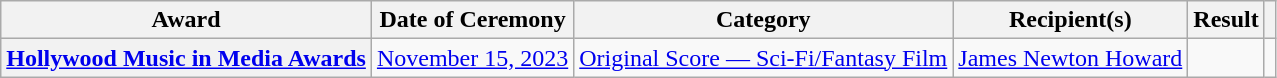<table class="wikitable plainrowheaders sortable">
<tr>
<th scope="col">Award</th>
<th scope="col">Date of Ceremony</th>
<th scope="col">Category</th>
<th scope="col">Recipient(s)</th>
<th scope="col">Result</th>
<th scope="col" class="unsortable"></th>
</tr>
<tr>
<th scope="row"><a href='#'>Hollywood Music in Media Awards</a></th>
<td><a href='#'>November 15, 2023</a></td>
<td><a href='#'>Original Score — Sci-Fi/Fantasy Film</a></td>
<td><a href='#'>James Newton Howard</a></td>
<td></td>
<td align="center"><br></td>
</tr>
</table>
